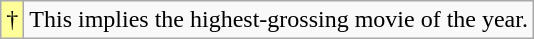<table class="wikitable">
<tr>
<td style="background-color:#FFFF99"align="center">†</td>
<td>This implies the highest-grossing movie of the year.</td>
</tr>
</table>
